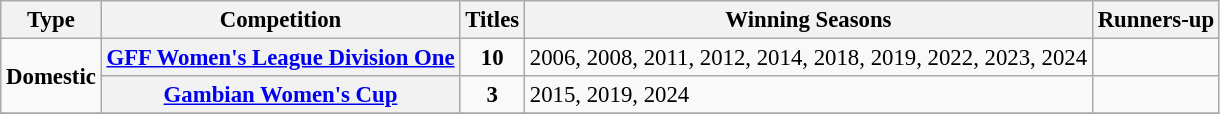<table class="wikitable plainrowheaders" style="font-size:95%; text-align:center;">
<tr>
<th style="width:5">Type</th>
<th style="width:5">Competition</th>
<th style="width:5">Titles</th>
<th style="width:5">Winning Seasons</th>
<th style="width:5">Runners-up</th>
</tr>
<tr>
<td rowspan="2"><strong>Domestic</strong></td>
<th scope=col><a href='#'>GFF Women's League Division One</a></th>
<td><strong>10</strong></td>
<td align="left">2006, 2008, 2011, 2012, 2014, 2018, 2019, 2022, 2023, 2024</td>
<td align="left"></td>
</tr>
<tr>
<th scope=col><a href='#'>Gambian Women's Cup</a></th>
<td><strong>3</strong></td>
<td align="left">2015, 2019, 2024</td>
<td align="left"></td>
</tr>
<tr>
</tr>
</table>
